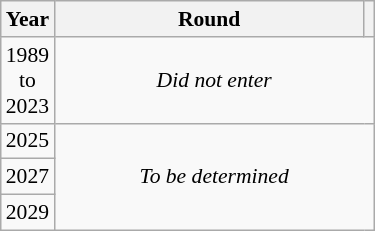<table class="wikitable" style="text-align: center; font-size:90%">
<tr>
<th>Year</th>
<th style="width:200px">Round</th>
<th></th>
</tr>
<tr>
<td>1989<br>to<br>2023</td>
<td colspan="2"><em>Did not enter</em></td>
</tr>
<tr>
<td>2025</td>
<td colspan="2" rowspan="3"><em>To be determined</em></td>
</tr>
<tr>
<td>2027</td>
</tr>
<tr>
<td>2029</td>
</tr>
</table>
